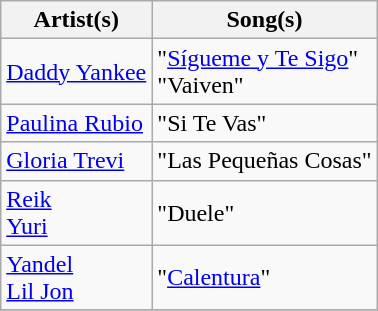<table class="wikitable">
<tr>
<th>Artist(s)</th>
<th>Song(s)</th>
</tr>
<tr>
<td><a href='#'>Daddy Yankee</a></td>
<td>"<a href='#'>Sígueme y Te Sigo</a>"<br>"Vaiven"</td>
</tr>
<tr>
<td><a href='#'>Paulina Rubio</a></td>
<td>"Si Te Vas"</td>
</tr>
<tr>
<td><a href='#'>Gloria Trevi</a></td>
<td>"Las Pequeñas Cosas"</td>
</tr>
<tr>
<td><a href='#'>Reik</a><br><a href='#'>Yuri</a></td>
<td>"Duele"</td>
</tr>
<tr>
<td><a href='#'>Yandel</a><br><a href='#'>Lil Jon</a></td>
<td>"<a href='#'>Calentura</a>"</td>
</tr>
<tr>
</tr>
</table>
